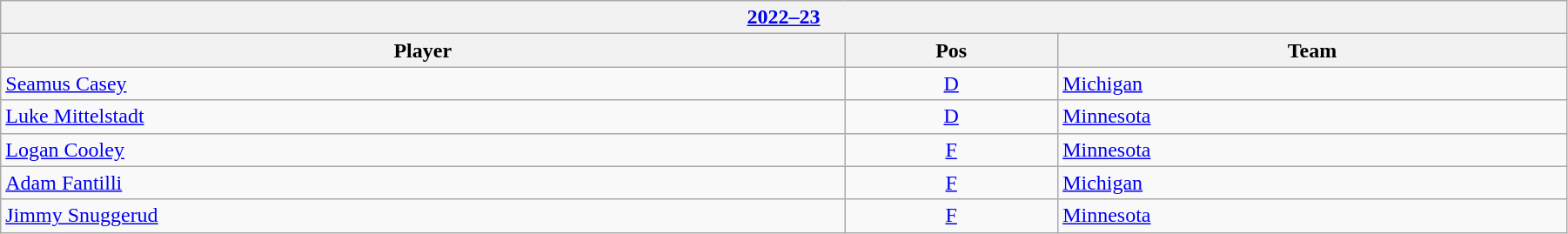<table class="wikitable" width=95%>
<tr>
<th colspan=3><a href='#'>2022–23</a></th>
</tr>
<tr>
<th>Player</th>
<th>Pos</th>
<th>Team</th>
</tr>
<tr>
<td><a href='#'>Seamus Casey</a></td>
<td style="text-align:center;"><a href='#'>D</a></td>
<td><a href='#'>Michigan</a></td>
</tr>
<tr>
<td><a href='#'>Luke Mittelstadt</a></td>
<td style="text-align:center;"><a href='#'>D</a></td>
<td><a href='#'>Minnesota</a></td>
</tr>
<tr>
<td><a href='#'>Logan Cooley</a></td>
<td style="text-align:center;"><a href='#'>F</a></td>
<td><a href='#'>Minnesota</a></td>
</tr>
<tr>
<td><a href='#'>Adam Fantilli</a></td>
<td style="text-align:center;"><a href='#'>F</a></td>
<td><a href='#'>Michigan</a></td>
</tr>
<tr>
<td><a href='#'>Jimmy Snuggerud</a></td>
<td style="text-align:center;"><a href='#'>F</a></td>
<td><a href='#'>Minnesota</a></td>
</tr>
</table>
